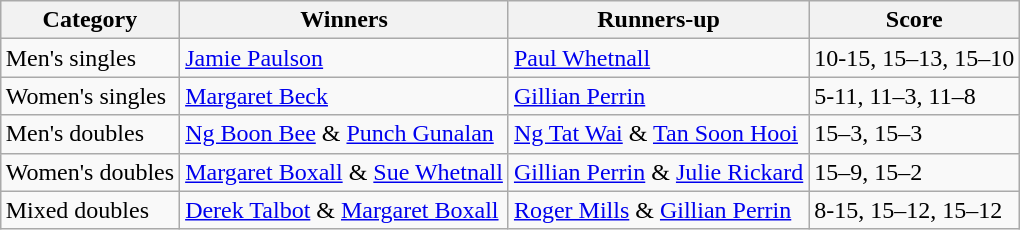<table class=wikitable style="margin:auto;">
<tr>
<th scope=col>Category</th>
<th scope=col>Winners</th>
<th scope=col>Runners-up</th>
<th scope=col>Score</th>
</tr>
<tr>
<td>Men's singles</td>
<td> <a href='#'>Jamie Paulson</a></td>
<td> <a href='#'>Paul Whetnall</a></td>
<td>10-15, 15–13, 15–10</td>
</tr>
<tr>
<td>Women's singles</td>
<td> <a href='#'>Margaret Beck</a></td>
<td> <a href='#'>Gillian Perrin</a></td>
<td>5-11, 11–3, 11–8</td>
</tr>
<tr>
<td>Men's doubles</td>
<td> <a href='#'>Ng Boon Bee</a> & <a href='#'>Punch Gunalan</a></td>
<td> <a href='#'>Ng Tat Wai</a> & <a href='#'>Tan Soon Hooi</a></td>
<td>15–3, 15–3</td>
</tr>
<tr>
<td>Women's doubles</td>
<td> <a href='#'>Margaret Boxall</a> & <a href='#'>Sue Whetnall</a></td>
<td> <a href='#'>Gillian Perrin</a> & <a href='#'>Julie Rickard</a></td>
<td>15–9, 15–2</td>
</tr>
<tr>
<td>Mixed doubles</td>
<td> <a href='#'>Derek Talbot</a> & <a href='#'>Margaret Boxall</a></td>
<td> <a href='#'>Roger Mills</a> & <a href='#'>Gillian Perrin</a></td>
<td>8-15, 15–12, 15–12</td>
</tr>
</table>
